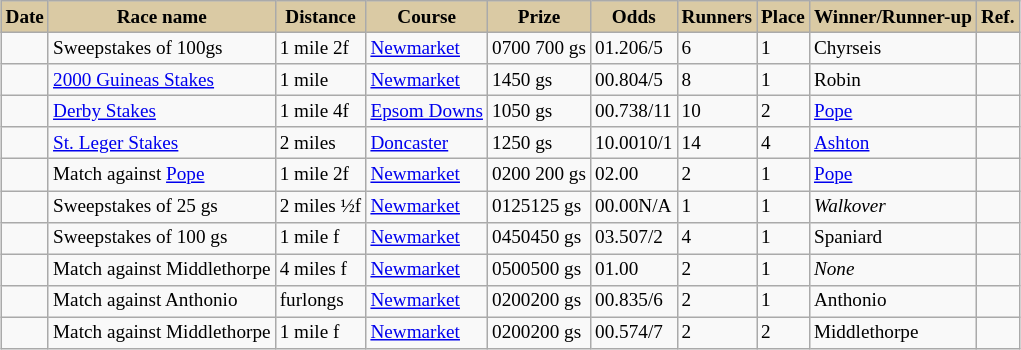<table class = "wikitable sortable" | border="1" cellpadding="1" style=" text-align:centre; margin-left:1em; float:centre ;border-collapse: collapse; font-size:80%">
<tr style="background:#dacaa4; text-align:center;">
<th style="background:#dacaa4;">Date</th>
<th style="background:#dacaa4;">Race name</th>
<th style="background:#dacaa4;">Distance</th>
<th style="background:#dacaa4;">Course</th>
<th style="background:#dacaa4;">Prize</th>
<th style="background:#dacaa4;">Odds</th>
<th style="background:#dacaa4;">Runners</th>
<th style="background:#dacaa4;">Place</th>
<th style="background:#dacaa4;">Winner/Runner-up</th>
<th style="background:#dacaa4;">Ref.</th>
</tr>
<tr>
<td></td>
<td>Sweepstakes of 100gs</td>
<td>1 mile 2f</td>
<td><a href='#'>Newmarket</a></td>
<td><span>0700</span> 700 gs</td>
<td><span>01.20</span>6/5</td>
<td>6</td>
<td>1</td>
<td>Chyrseis</td>
<td></td>
</tr>
<tr>
<td></td>
<td><a href='#'>2000 Guineas Stakes</a></td>
<td>1 mile</td>
<td><a href='#'>Newmarket</a></td>
<td>1450 gs</td>
<td><span>00.80</span>4/5</td>
<td>8</td>
<td>1</td>
<td>Robin</td>
<td></td>
</tr>
<tr>
<td></td>
<td><a href='#'>Derby Stakes</a></td>
<td>1 mile 4f</td>
<td><a href='#'>Epsom Downs</a></td>
<td>1050 gs</td>
<td><span>00.73</span>8/11</td>
<td>10</td>
<td>2</td>
<td><a href='#'>Pope</a></td>
<td></td>
</tr>
<tr>
<td></td>
<td><a href='#'>St. Leger Stakes</a></td>
<td>2 miles</td>
<td><a href='#'>Doncaster</a></td>
<td>1250 gs</td>
<td><span>10.00</span>10/1</td>
<td>14</td>
<td>4</td>
<td><a href='#'>Ashton</a></td>
<td></td>
</tr>
<tr>
<td></td>
<td>Match against <a href='#'>Pope</a></td>
<td>1 mile 2f</td>
<td><a href='#'>Newmarket</a></td>
<td><span>0200</span> 200 gs</td>
<td><span>02.00</span></td>
<td>2</td>
<td>1</td>
<td><a href='#'>Pope</a></td>
<td></td>
</tr>
<tr>
<td></td>
<td>Sweepstakes of 25 gs</td>
<td>2 miles ½f</td>
<td><a href='#'>Newmarket</a></td>
<td><span>0125</span>125 gs</td>
<td><span>00.00</span>N/A</td>
<td>1</td>
<td>1</td>
<td><em>Walkover</em></td>
<td></td>
</tr>
<tr>
<td></td>
<td>Sweepstakes of 100 gs</td>
<td>1 mile f</td>
<td><a href='#'>Newmarket</a></td>
<td><span>0450</span>450 gs</td>
<td><span>03.50</span>7/2</td>
<td>4</td>
<td>1</td>
<td>Spaniard</td>
<td></td>
</tr>
<tr>
<td></td>
<td>Match against Middlethorpe</td>
<td>4 miles f</td>
<td><a href='#'>Newmarket</a></td>
<td><span>0500</span>500 gs</td>
<td><span>01.00</span></td>
<td>2</td>
<td>1</td>
<td><em>None</em></td>
<td></td>
</tr>
<tr>
<td></td>
<td>Match against Anthonio</td>
<td> furlongs</td>
<td><a href='#'>Newmarket</a></td>
<td><span>0200</span>200 gs</td>
<td><span>00.83</span>5/6</td>
<td>2</td>
<td>1</td>
<td>Anthonio</td>
<td></td>
</tr>
<tr>
<td></td>
<td>Match against Middlethorpe</td>
<td>1 mile f</td>
<td><a href='#'>Newmarket</a></td>
<td><span>0200</span>200 gs</td>
<td><span>00.57</span>4/7</td>
<td>2</td>
<td>2</td>
<td>Middlethorpe</td>
<td></td>
</tr>
</table>
